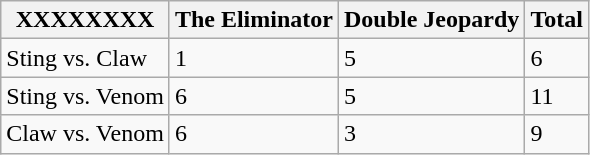<table class="wikitable">
<tr>
<th>XXXXXXXX</th>
<th>The Eliminator</th>
<th>Double Jeopardy</th>
<th>Total</th>
</tr>
<tr>
<td>Sting vs. Claw</td>
<td>1</td>
<td>5</td>
<td>6</td>
</tr>
<tr>
<td>Sting vs. Venom</td>
<td>6</td>
<td>5</td>
<td>11</td>
</tr>
<tr>
<td>Claw vs. Venom</td>
<td>6</td>
<td>3</td>
<td>9</td>
</tr>
</table>
